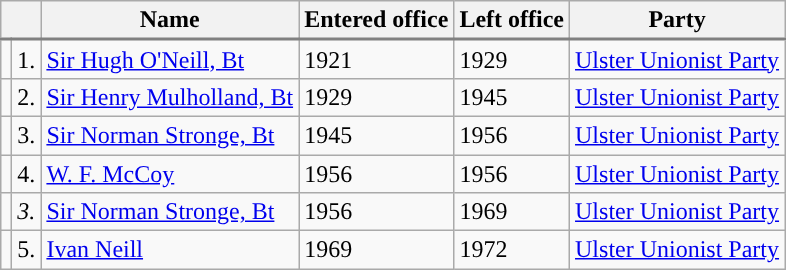<table class="wikitable">
<tr style="border-bottom: 2px solid gray;">
<th colspan="2"></th>
<th>Name</th>
<th>Entered office</th>
<th>Left office</th>
<th>Party</th>
</tr>
<tr>
<td style="background:"></td>
<td>1.</td>
<td><a href='#'>Sir Hugh O'Neill, Bt</a></td>
<td>1921</td>
<td>1929</td>
<td><a href='#'>Ulster Unionist Party</a></td>
</tr>
<tr>
<td style="background:"></td>
<td>2.</td>
<td><a href='#'>Sir Henry Mulholland, Bt</a></td>
<td>1929</td>
<td>1945</td>
<td><a href='#'>Ulster Unionist Party</a></td>
</tr>
<tr>
<td style="background:"></td>
<td>3.</td>
<td><a href='#'>Sir Norman Stronge, Bt</a></td>
<td>1945</td>
<td>1956</td>
<td><a href='#'>Ulster Unionist Party</a></td>
</tr>
<tr>
<td style="background:"></td>
<td>4.</td>
<td><a href='#'>W. F. McCoy</a></td>
<td>1956</td>
<td>1956</td>
<td><a href='#'>Ulster Unionist Party</a></td>
</tr>
<tr>
<td style="background:"></td>
<td><em>3.</em></td>
<td><a href='#'>Sir Norman Stronge, Bt</a></td>
<td>1956</td>
<td>1969</td>
<td><a href='#'>Ulster Unionist Party</a></td>
</tr>
<tr>
<td style="background:"></td>
<td>5.</td>
<td><a href='#'>Ivan Neill</a></td>
<td>1969</td>
<td>1972</td>
<td><a href='#'>Ulster Unionist Party</a></td>
</tr>
</table>
